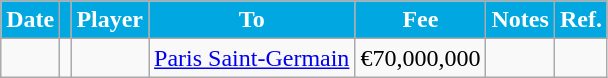<table class="wikitable plainrowheaders">
<tr>
<th style="background:#00a7e1; color:white; text-align:center;">Date</th>
<th style="background:#00a7e1; color:white; text-align:center;"></th>
<th style="background:#00a7e1; color:white; text-align:center;">Player</th>
<th style="background:#00a7e1; color:white; text-align:center;">To</th>
<th style="background:#00a7e1; color:white; text-align:center;">Fee</th>
<th style="background:#00a7e1; color:white; text-align:center;">Notes</th>
<th style="background:#00a7e1; color:white; text-align:center;">Ref.</th>
</tr>
<tr>
<td></td>
<td></td>
<td></td>
<td> <a href='#'>Paris Saint-Germain</a></td>
<td>€70,000,000</td>
<td></td>
<td></td>
</tr>
</table>
